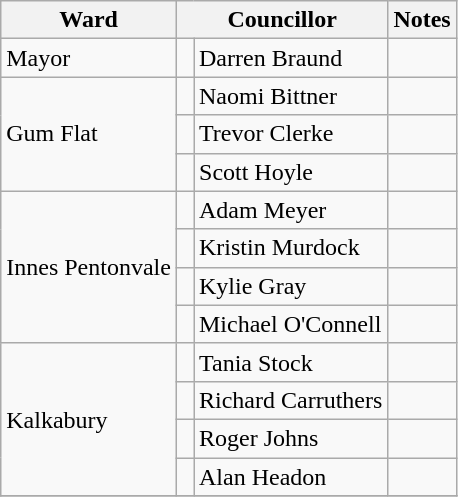<table class="wikitable">
<tr>
<th>Ward</th>
<th colspan="2">Councillor</th>
<th>Notes</th>
</tr>
<tr>
<td rowspan="1">Mayor</td>
<td> </td>
<td>Darren Braund</td>
<td></td>
</tr>
<tr>
<td rowspan="3">Gum Flat</td>
<td> </td>
<td>Naomi Bittner</td>
<td></td>
</tr>
<tr>
<td> </td>
<td>Trevor Clerke</td>
<td></td>
</tr>
<tr>
<td> </td>
<td>Scott Hoyle</td>
<td></td>
</tr>
<tr>
<td rowspan="4">Innes Pentonvale</td>
<td> </td>
<td>Adam Meyer</td>
<td></td>
</tr>
<tr>
<td> </td>
<td>Kristin Murdock</td>
<td></td>
</tr>
<tr>
<td> </td>
<td>Kylie Gray</td>
<td></td>
</tr>
<tr>
<td> </td>
<td>Michael O'Connell</td>
<td></td>
</tr>
<tr>
<td rowspan="4">Kalkabury</td>
<td> </td>
<td>Tania Stock</td>
<td></td>
</tr>
<tr>
<td> </td>
<td>Richard Carruthers</td>
<td></td>
</tr>
<tr>
<td> </td>
<td>Roger Johns</td>
<td></td>
</tr>
<tr>
<td> </td>
<td>Alan Headon</td>
<td></td>
</tr>
<tr>
</tr>
</table>
